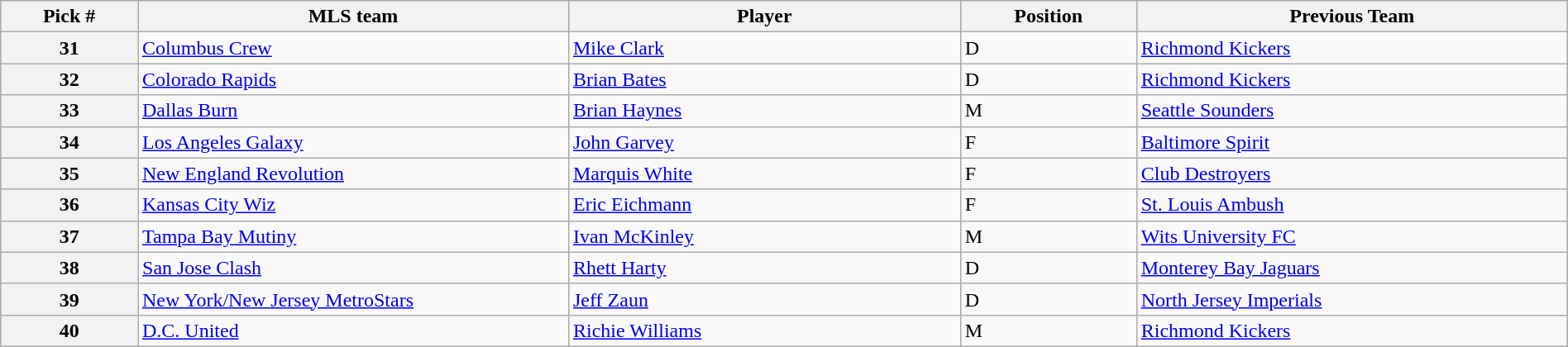<table class="wikitable sortable" style="width:100%">
<tr>
<th width=7%>Pick #</th>
<th width=22%>MLS team</th>
<th width=20%>Player</th>
<th width=9%>Position</th>
<th width=22%>Previous Team</th>
</tr>
<tr>
<th>31</th>
<td><a href='#'>Columbus Crew</a></td>
<td><a href='#'>Mike Clark</a></td>
<td>D</td>
<td><a href='#'>Richmond Kickers</a></td>
</tr>
<tr>
<th>32</th>
<td><a href='#'>Colorado Rapids</a></td>
<td><a href='#'>Brian Bates</a></td>
<td>D</td>
<td><a href='#'>Richmond Kickers</a></td>
</tr>
<tr>
<th>33</th>
<td><a href='#'>Dallas Burn</a></td>
<td><a href='#'>Brian Haynes</a></td>
<td>M</td>
<td><a href='#'>Seattle Sounders</a></td>
</tr>
<tr>
<th>34</th>
<td><a href='#'>Los Angeles Galaxy</a></td>
<td><a href='#'>John Garvey</a></td>
<td>F</td>
<td><a href='#'>Baltimore Spirit</a></td>
</tr>
<tr>
<th>35</th>
<td><a href='#'>New England Revolution</a></td>
<td><a href='#'>Marquis White</a></td>
<td>F</td>
<td><a href='#'>Club Destroyers</a></td>
</tr>
<tr>
<th>36</th>
<td><a href='#'>Kansas City Wiz</a></td>
<td><a href='#'>Eric Eichmann</a></td>
<td>F</td>
<td><a href='#'>St. Louis Ambush</a></td>
</tr>
<tr>
<th>37</th>
<td><a href='#'>Tampa Bay Mutiny</a></td>
<td><a href='#'>Ivan McKinley</a></td>
<td>M</td>
<td><a href='#'>Wits University FC</a></td>
</tr>
<tr>
<th>38</th>
<td><a href='#'>San Jose Clash</a></td>
<td><a href='#'>Rhett Harty</a></td>
<td>D</td>
<td><a href='#'>Monterey Bay Jaguars</a></td>
</tr>
<tr>
<th>39</th>
<td><a href='#'>New York/New Jersey MetroStars</a></td>
<td><a href='#'>Jeff Zaun</a></td>
<td>D</td>
<td><a href='#'>North Jersey Imperials</a></td>
</tr>
<tr>
<th>40</th>
<td><a href='#'>D.C. United</a></td>
<td><a href='#'>Richie Williams</a></td>
<td>M</td>
<td><a href='#'>Richmond Kickers</a></td>
</tr>
</table>
